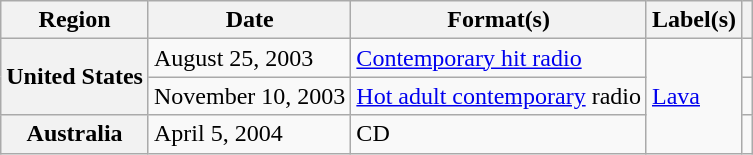<table class="wikitable plainrowheaders">
<tr>
<th scope="col">Region</th>
<th scope="col">Date</th>
<th scope="col">Format(s)</th>
<th scope="col">Label(s)</th>
<th scope="col"></th>
</tr>
<tr>
<th scope="row" rowspan="2">United States</th>
<td>August 25, 2003</td>
<td><a href='#'>Contemporary hit radio</a></td>
<td rowspan="3"><a href='#'>Lava</a></td>
<td></td>
</tr>
<tr>
<td>November 10, 2003</td>
<td><a href='#'>Hot adult contemporary</a> radio</td>
<td></td>
</tr>
<tr>
<th scope="row">Australia</th>
<td>April 5, 2004</td>
<td>CD</td>
<td></td>
</tr>
</table>
